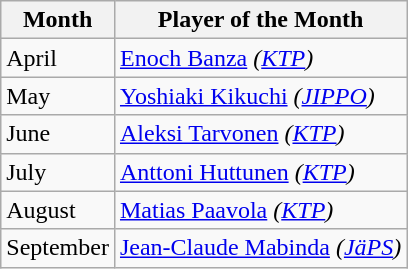<table class="wikitable">
<tr>
<th>Month</th>
<th>Player of the Month</th>
</tr>
<tr>
<td>April</td>
<td> <a href='#'>Enoch Banza</a> <em>(<a href='#'>KTP</a>)</em></td>
</tr>
<tr>
<td>May</td>
<td> <a href='#'>Yoshiaki Kikuchi</a> <em>(<a href='#'>JIPPO</a>)</em></td>
</tr>
<tr>
<td>June</td>
<td> <a href='#'>Aleksi Tarvonen</a> <em>(<a href='#'>KTP</a>)</em></td>
</tr>
<tr>
<td>July</td>
<td> <a href='#'>Anttoni Huttunen</a> <em>(<a href='#'>KTP</a>)</em></td>
</tr>
<tr>
<td>August</td>
<td> <a href='#'>Matias Paavola</a> <em>(<a href='#'>KTP</a>)</em></td>
</tr>
<tr>
<td>September</td>
<td> <a href='#'>Jean-Claude Mabinda</a> <em>(<a href='#'>JäPS</a>)</em></td>
</tr>
</table>
